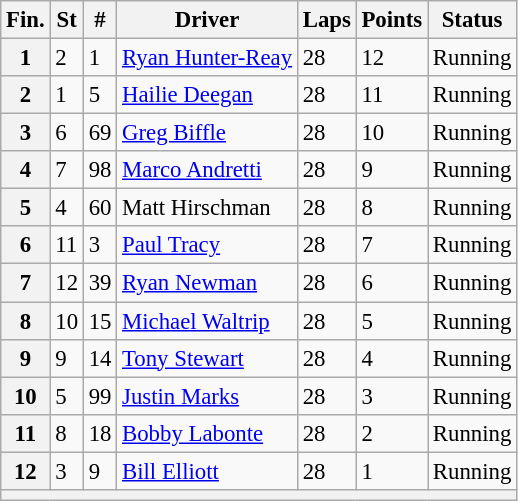<table class="wikitable" style="font-size:95%">
<tr>
<th>Fin.</th>
<th>St</th>
<th>#</th>
<th>Driver</th>
<th>Laps</th>
<th>Points</th>
<th>Status</th>
</tr>
<tr>
<th>1</th>
<td>2</td>
<td>1</td>
<td><a href='#'>Ryan Hunter-Reay</a></td>
<td>28</td>
<td>12</td>
<td>Running</td>
</tr>
<tr>
<th>2</th>
<td>1</td>
<td>5</td>
<td><a href='#'>Hailie Deegan</a></td>
<td>28</td>
<td>11</td>
<td>Running</td>
</tr>
<tr>
<th>3</th>
<td>6</td>
<td>69</td>
<td><a href='#'>Greg Biffle</a></td>
<td>28</td>
<td>10</td>
<td>Running</td>
</tr>
<tr>
<th>4</th>
<td>7</td>
<td>98</td>
<td><a href='#'>Marco Andretti</a></td>
<td>28</td>
<td>9</td>
<td>Running</td>
</tr>
<tr>
<th>5</th>
<td>4</td>
<td>60</td>
<td>Matt Hirschman</td>
<td>28</td>
<td>8</td>
<td>Running</td>
</tr>
<tr>
<th>6</th>
<td>11</td>
<td>3</td>
<td><a href='#'>Paul Tracy</a></td>
<td>28</td>
<td>7</td>
<td>Running</td>
</tr>
<tr>
<th>7</th>
<td>12</td>
<td>39</td>
<td><a href='#'>Ryan Newman</a></td>
<td>28</td>
<td>6</td>
<td>Running</td>
</tr>
<tr>
<th>8</th>
<td>10</td>
<td>15</td>
<td><a href='#'>Michael Waltrip</a></td>
<td>28</td>
<td>5</td>
<td>Running</td>
</tr>
<tr>
<th>9</th>
<td>9</td>
<td>14</td>
<td><a href='#'>Tony Stewart</a></td>
<td>28</td>
<td>4</td>
<td>Running</td>
</tr>
<tr>
<th>10</th>
<td>5</td>
<td>99</td>
<td><a href='#'>Justin Marks</a></td>
<td>28</td>
<td>3</td>
<td>Running</td>
</tr>
<tr>
<th>11</th>
<td>8</td>
<td>18</td>
<td><a href='#'>Bobby Labonte</a></td>
<td>28</td>
<td>2</td>
<td>Running</td>
</tr>
<tr>
<th>12</th>
<td>3</td>
<td>9</td>
<td><a href='#'>Bill Elliott</a></td>
<td>28</td>
<td>1</td>
<td>Running</td>
</tr>
<tr>
<th colspan="9"></th>
</tr>
</table>
